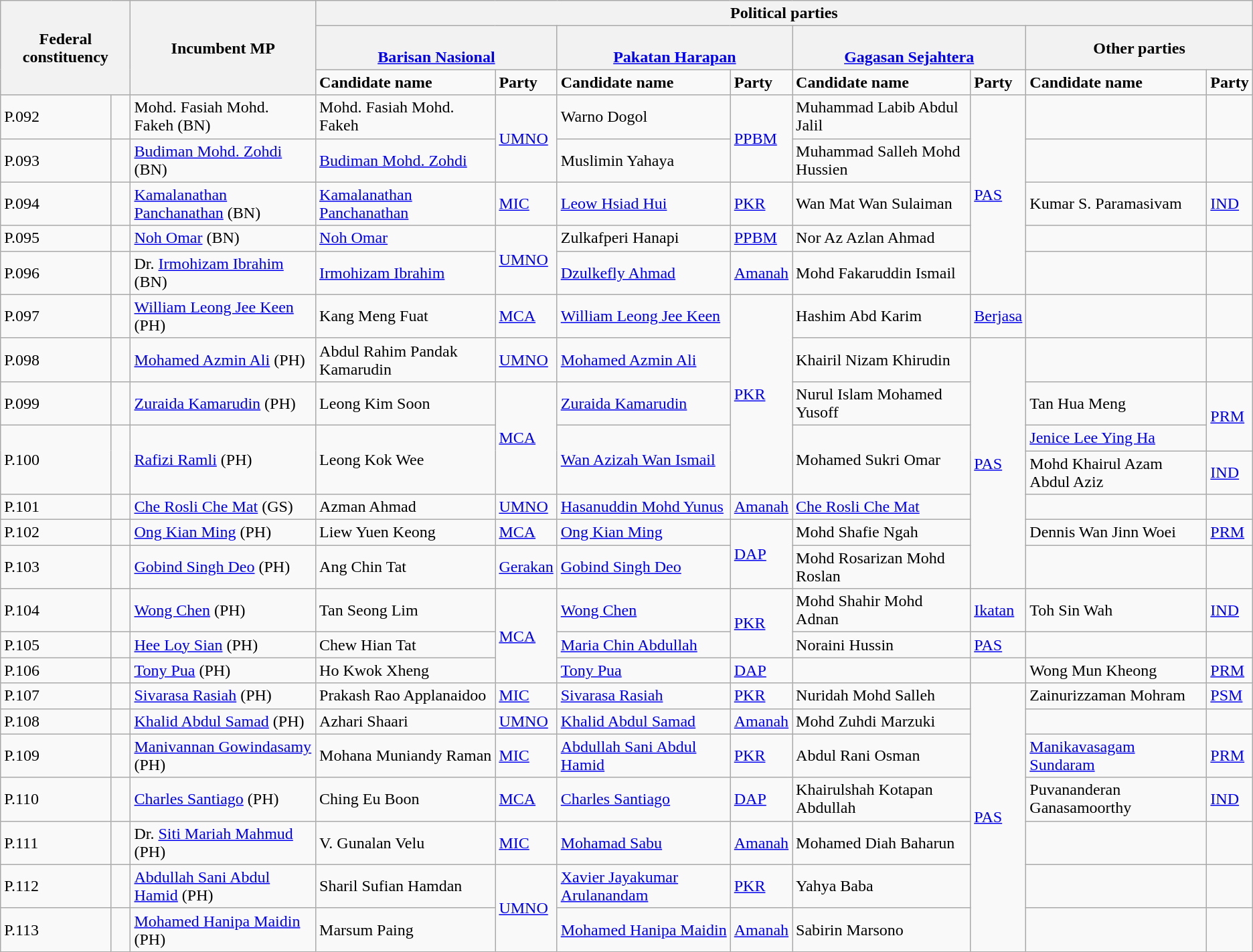<table class="wikitable mw-collapsible mw-collapsed">
<tr>
<th rowspan="3" colspan="2">Federal constituency</th>
<th rowspan="3">Incumbent MP</th>
<th colspan="8">Political parties</th>
</tr>
<tr>
<th colspan="2"><br><a href='#'>Barisan Nasional</a></th>
<th colspan="2"><br><a href='#'>Pakatan Harapan</a></th>
<th colspan="2"><br><a href='#'>Gagasan Sejahtera</a></th>
<th colspan="2">Other parties</th>
</tr>
<tr>
<td><strong>Candidate name</strong></td>
<td><strong>Party</strong></td>
<td><strong>Candidate name</strong></td>
<td><strong>Party</strong></td>
<td><strong>Candidate name</strong></td>
<td><strong>Party</strong></td>
<td><strong>Candidate name</strong></td>
<td><strong>Party</strong></td>
</tr>
<tr>
<td>P.092</td>
<td></td>
<td>Mohd. Fasiah Mohd. Fakeh (BN)</td>
<td>Mohd. Fasiah Mohd. Fakeh</td>
<td rowspan="2"><a href='#'>UMNO</a></td>
<td>Warno Dogol</td>
<td rowspan="2"><a href='#'>PPBM</a></td>
<td>Muhammad Labib Abdul Jalil</td>
<td rowspan="5"><a href='#'>PAS</a></td>
<td></td>
<td></td>
</tr>
<tr>
<td>P.093</td>
<td></td>
<td><a href='#'>Budiman Mohd. Zohdi</a> (BN)</td>
<td><a href='#'>Budiman Mohd. Zohdi</a></td>
<td>Muslimin Yahaya</td>
<td>Muhammad Salleh Mohd Hussien</td>
<td></td>
<td></td>
</tr>
<tr>
<td>P.094</td>
<td></td>
<td><a href='#'>Kamalanathan Panchanathan</a> (BN)</td>
<td><a href='#'>Kamalanathan Panchanathan</a></td>
<td><a href='#'>MIC</a></td>
<td><a href='#'>Leow Hsiad Hui</a></td>
<td><a href='#'>PKR</a></td>
<td>Wan Mat Wan Sulaiman</td>
<td>Kumar S. Paramasivam</td>
<td><a href='#'>IND</a></td>
</tr>
<tr>
<td>P.095</td>
<td></td>
<td><a href='#'>Noh Omar</a> (BN)</td>
<td><a href='#'>Noh Omar</a></td>
<td rowspan="2"><a href='#'>UMNO</a></td>
<td>Zulkafperi Hanapi</td>
<td><a href='#'>PPBM</a></td>
<td>Nor Az Azlan Ahmad</td>
<td></td>
<td></td>
</tr>
<tr>
<td>P.096</td>
<td></td>
<td>Dr. <a href='#'>Irmohizam Ibrahim</a> (BN)</td>
<td><a href='#'>Irmohizam Ibrahim</a></td>
<td><a href='#'>Dzulkefly Ahmad</a></td>
<td><a href='#'>Amanah</a></td>
<td>Mohd Fakaruddin Ismail</td>
<td></td>
<td></td>
</tr>
<tr>
<td>P.097</td>
<td></td>
<td><a href='#'>William Leong Jee Keen</a> (PH)</td>
<td>Kang Meng Fuat</td>
<td><a href='#'>MCA</a></td>
<td><a href='#'>William Leong Jee Keen</a></td>
<td rowspan="5"><a href='#'>PKR</a></td>
<td>Hashim Abd Karim</td>
<td><a href='#'>Berjasa</a></td>
<td></td>
<td></td>
</tr>
<tr>
<td>P.098</td>
<td></td>
<td><a href='#'>Mohamed Azmin Ali</a> (PH)</td>
<td>Abdul Rahim Pandak Kamarudin</td>
<td><a href='#'>UMNO</a></td>
<td><a href='#'>Mohamed Azmin Ali</a></td>
<td>Khairil Nizam Khirudin</td>
<td rowspan="7"><a href='#'>PAS</a></td>
<td></td>
<td></td>
</tr>
<tr>
<td>P.099</td>
<td></td>
<td><a href='#'>Zuraida Kamarudin</a> (PH)</td>
<td>Leong Kim Soon</td>
<td rowspan="3"><a href='#'>MCA</a></td>
<td><a href='#'>Zuraida Kamarudin</a></td>
<td>Nurul Islam Mohamed Yusoff</td>
<td>Tan Hua Meng</td>
<td rowspan="2"><a href='#'>PRM</a></td>
</tr>
<tr>
<td rowspan="2">P.100</td>
<td rowspan="2"></td>
<td rowspan="2"><a href='#'>Rafizi Ramli</a> (PH)</td>
<td rowspan="2">Leong Kok Wee</td>
<td rowspan="2"><a href='#'>Wan Azizah Wan Ismail</a></td>
<td rowspan="2">Mohamed Sukri Omar</td>
<td><a href='#'>Jenice Lee Ying Ha</a></td>
</tr>
<tr>
<td>Mohd Khairul Azam Abdul Aziz</td>
<td><a href='#'>IND</a></td>
</tr>
<tr>
<td>P.101</td>
<td></td>
<td><a href='#'>Che Rosli Che Mat</a> (GS)</td>
<td>Azman Ahmad</td>
<td><a href='#'>UMNO</a></td>
<td><a href='#'>Hasanuddin Mohd Yunus</a></td>
<td><a href='#'>Amanah</a></td>
<td><a href='#'>Che Rosli Che Mat</a></td>
<td></td>
<td></td>
</tr>
<tr>
<td>P.102</td>
<td></td>
<td><a href='#'>Ong Kian Ming</a> (PH)</td>
<td>Liew Yuen Keong</td>
<td><a href='#'>MCA</a></td>
<td><a href='#'>Ong Kian Ming</a></td>
<td rowspan="2"><a href='#'>DAP</a></td>
<td>Mohd Shafie Ngah</td>
<td>Dennis Wan Jinn Woei</td>
<td><a href='#'>PRM</a></td>
</tr>
<tr>
<td>P.103</td>
<td></td>
<td><a href='#'>Gobind Singh Deo</a> (PH)</td>
<td>Ang Chin Tat</td>
<td><a href='#'>Gerakan</a></td>
<td><a href='#'>Gobind Singh Deo</a></td>
<td>Mohd Rosarizan Mohd Roslan</td>
<td></td>
<td></td>
</tr>
<tr>
<td>P.104</td>
<td></td>
<td><a href='#'>Wong Chen</a> (PH)</td>
<td>Tan Seong Lim</td>
<td rowspan="3"><a href='#'>MCA</a></td>
<td><a href='#'>Wong Chen</a></td>
<td rowspan="2"><a href='#'>PKR</a></td>
<td>Mohd Shahir Mohd Adnan</td>
<td><a href='#'>Ikatan</a></td>
<td>Toh Sin Wah</td>
<td><a href='#'>IND</a></td>
</tr>
<tr>
<td>P.105</td>
<td></td>
<td><a href='#'>Hee Loy Sian</a> (PH)</td>
<td>Chew Hian Tat</td>
<td><a href='#'>Maria Chin Abdullah</a></td>
<td>Noraini Hussin</td>
<td><a href='#'>PAS</a></td>
<td></td>
<td></td>
</tr>
<tr>
<td>P.106</td>
<td></td>
<td><a href='#'>Tony Pua</a> (PH)</td>
<td>Ho Kwok Xheng</td>
<td><a href='#'>Tony Pua</a></td>
<td><a href='#'>DAP</a></td>
<td></td>
<td></td>
<td>Wong Mun Kheong</td>
<td><a href='#'>PRM</a></td>
</tr>
<tr>
<td>P.107</td>
<td></td>
<td><a href='#'>Sivarasa Rasiah</a> (PH)</td>
<td>Prakash Rao Applanaidoo</td>
<td><a href='#'>MIC</a></td>
<td><a href='#'>Sivarasa Rasiah</a></td>
<td><a href='#'>PKR</a></td>
<td>Nuridah Mohd Salleh</td>
<td rowspan="7"><a href='#'>PAS</a></td>
<td>Zainurizzaman Mohram</td>
<td><a href='#'>PSM</a></td>
</tr>
<tr>
<td>P.108</td>
<td></td>
<td><a href='#'>Khalid Abdul Samad</a> (PH)</td>
<td>Azhari Shaari</td>
<td><a href='#'>UMNO</a></td>
<td><a href='#'>Khalid Abdul Samad</a></td>
<td><a href='#'>Amanah</a></td>
<td>Mohd Zuhdi Marzuki</td>
<td></td>
<td></td>
</tr>
<tr>
<td>P.109</td>
<td></td>
<td><a href='#'>Manivannan Gowindasamy</a> (PH)</td>
<td>Mohana Muniandy Raman</td>
<td><a href='#'>MIC</a></td>
<td><a href='#'>Abdullah Sani Abdul Hamid</a></td>
<td><a href='#'>PKR</a></td>
<td>Abdul Rani Osman</td>
<td><a href='#'>Manikavasagam Sundaram</a></td>
<td><a href='#'>PRM</a></td>
</tr>
<tr>
<td>P.110</td>
<td></td>
<td><a href='#'>Charles Santiago</a> (PH)</td>
<td>Ching Eu Boon</td>
<td><a href='#'>MCA</a></td>
<td><a href='#'>Charles Santiago</a></td>
<td><a href='#'>DAP</a></td>
<td>Khairulshah Kotapan Abdullah</td>
<td>Puvananderan Ganasamoorthy</td>
<td><a href='#'>IND</a></td>
</tr>
<tr>
<td>P.111</td>
<td></td>
<td>Dr. <a href='#'>Siti Mariah Mahmud</a> (PH)</td>
<td>V. Gunalan Velu</td>
<td><a href='#'>MIC</a></td>
<td><a href='#'>Mohamad Sabu</a></td>
<td><a href='#'>Amanah</a></td>
<td>Mohamed Diah Baharun</td>
<td></td>
<td></td>
</tr>
<tr>
<td>P.112</td>
<td></td>
<td><a href='#'>Abdullah Sani Abdul Hamid</a> (PH)</td>
<td>Sharil Sufian Hamdan</td>
<td rowspan="2"><a href='#'>UMNO</a></td>
<td><a href='#'>Xavier Jayakumar Arulanandam</a></td>
<td><a href='#'>PKR</a></td>
<td>Yahya Baba</td>
<td></td>
<td></td>
</tr>
<tr>
<td>P.113</td>
<td></td>
<td><a href='#'>Mohamed Hanipa Maidin</a> (PH)</td>
<td>Marsum Paing</td>
<td><a href='#'>Mohamed Hanipa Maidin</a></td>
<td><a href='#'>Amanah</a></td>
<td>Sabirin Marsono</td>
<td></td>
<td></td>
</tr>
</table>
